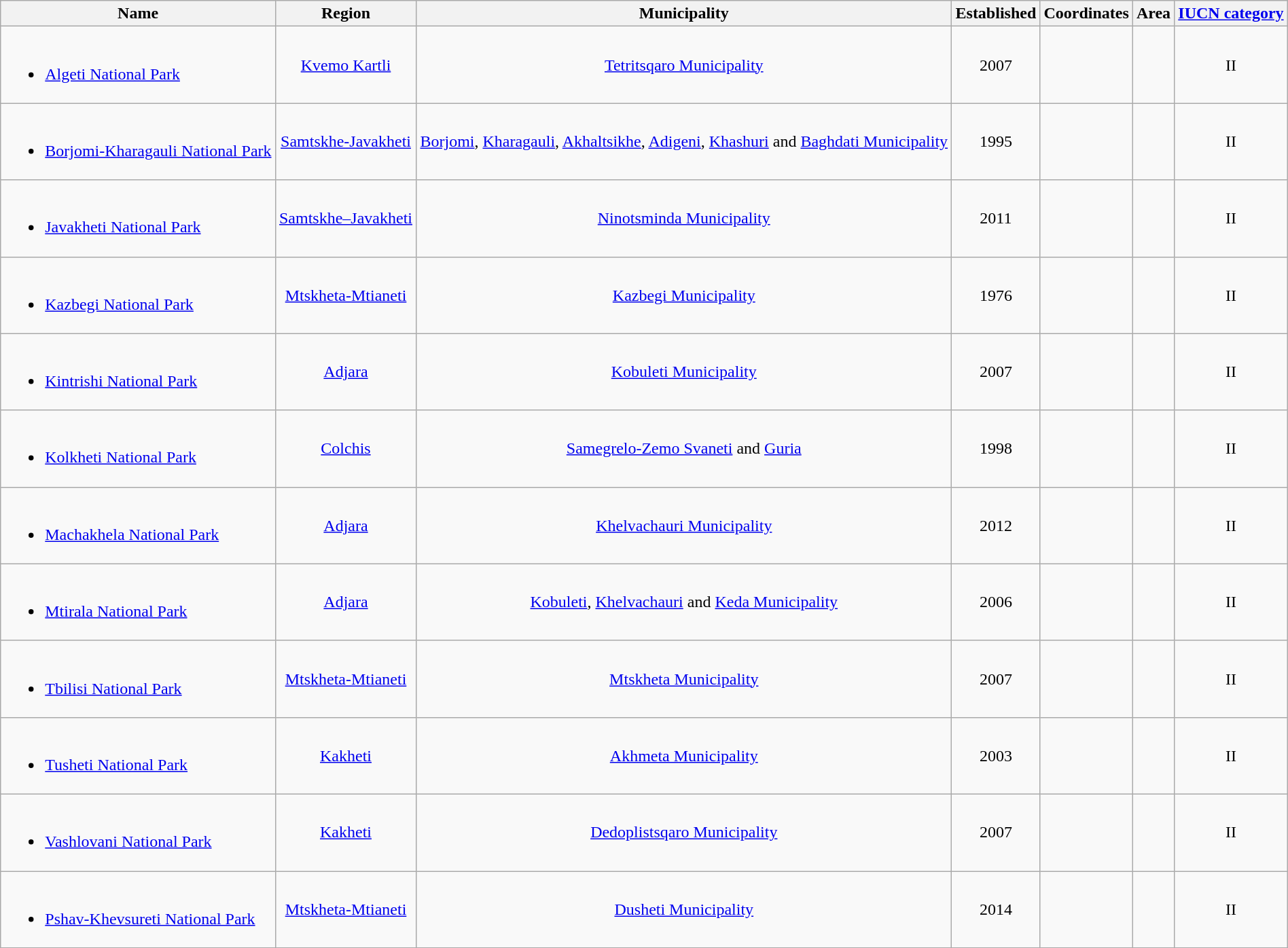<table class="sortable wikitable" style="width:100%; margin:auto;">
<tr>
<th scope="col">Name</th>
<th scope="col">Region</th>
<th scope="col">Municipality</th>
<th scope="col">Established</th>
<th scope="col">Coordinates</th>
<th scope="col">Area</th>
<th scope="col"><a href='#'>IUCN category</a></th>
</tr>
<tr>
<td align="left"><br><ul><li><a href='#'>Algeti National Park</a></li></ul></td>
<td align="center"><a href='#'>Kvemo Kartli</a></td>
<td align="center"><a href='#'>Tetritsqaro Municipality</a></td>
<td align="center">2007</td>
<td align="center"></td>
<td align="center"></td>
<td align="center">II</td>
</tr>
<tr>
<td align="left"><br><ul><li><a href='#'>Borjomi-Kharagauli National Park</a></li></ul></td>
<td align="center"><a href='#'>Samtskhe-Javakheti</a></td>
<td align="center"><a href='#'>Borjomi</a>, <a href='#'>Kharagauli</a>, <a href='#'>Akhaltsikhe</a>, <a href='#'>Adigeni</a>, <a href='#'>Khashuri</a> and <a href='#'>Baghdati Municipality</a></td>
<td align="center">1995</td>
<td align="center"></td>
<td align="center"></td>
<td align="center">II</td>
</tr>
<tr>
<td align="left"><br><ul><li><a href='#'>Javakheti National Park</a></li></ul></td>
<td align="center"><a href='#'>Samtskhe–Javakheti</a></td>
<td align="center"><a href='#'>Ninotsminda Municipality</a></td>
<td align="center">2011</td>
<td align="center"></td>
<td align="center"></td>
<td align="center">II</td>
</tr>
<tr>
<td align="left"><br><ul><li><a href='#'>Kazbegi National Park</a></li></ul></td>
<td align="center"><a href='#'>Mtskheta-Mtianeti</a></td>
<td align="center"><a href='#'>Kazbegi Municipality</a></td>
<td align="center">1976</td>
<td align="center"></td>
<td align="center"></td>
<td align="center">II</td>
</tr>
<tr>
<td align="left"><br><ul><li><a href='#'>Kintrishi National Park</a></li></ul></td>
<td align="center"><a href='#'>Adjara</a></td>
<td align="center"><a href='#'>Kobuleti Municipality</a></td>
<td align="center">2007</td>
<td align="center"></td>
<td align="center"></td>
<td align="center">II</td>
</tr>
<tr>
<td align="left"><br><ul><li><a href='#'>Kolkheti National Park</a></li></ul></td>
<td align="center"><a href='#'>Colchis</a></td>
<td align="center"><a href='#'>Samegrelo-Zemo Svaneti</a> and <a href='#'>Guria</a></td>
<td align="center">1998</td>
<td align="center"></td>
<td align="center"></td>
<td align="center">II</td>
</tr>
<tr>
<td align="left"><br><ul><li><a href='#'>Machakhela National Park</a></li></ul></td>
<td align="center"><a href='#'>Adjara</a></td>
<td align="center"><a href='#'>Khelvachauri Municipality</a></td>
<td align="center">2012</td>
<td align="center"></td>
<td align="center"></td>
<td align="center">II</td>
</tr>
<tr>
<td align="left"><br><ul><li><a href='#'>Mtirala National Park</a></li></ul></td>
<td align="center"><a href='#'>Adjara</a></td>
<td align="center"><a href='#'>Kobuleti</a>, <a href='#'>Khelvachauri</a> and <a href='#'>Keda Municipality</a></td>
<td align="center">2006</td>
<td align="center"></td>
<td align="center"></td>
<td align="center">II</td>
</tr>
<tr>
<td align="left"><br><ul><li><a href='#'>Tbilisi National Park</a></li></ul></td>
<td align="center"><a href='#'>Mtskheta-Mtianeti</a></td>
<td align="center"><a href='#'>Mtskheta Municipality</a></td>
<td align="center">2007</td>
<td align="center"></td>
<td align="center"></td>
<td align="center">II</td>
</tr>
<tr>
<td align="left"><br><ul><li><a href='#'>Tusheti National Park</a></li></ul></td>
<td align="center"><a href='#'>Kakheti</a></td>
<td align="center"><a href='#'>Akhmeta Municipality</a></td>
<td align="center">2003</td>
<td align="center"></td>
<td align="center"></td>
<td align="center">II</td>
</tr>
<tr>
<td align="left"><br><ul><li><a href='#'>Vashlovani National Park</a></li></ul></td>
<td align="center"><a href='#'>Kakheti</a></td>
<td align="center"><a href='#'>Dedoplistsqaro Municipality</a></td>
<td align="center">2007</td>
<td align="center"></td>
<td align="center"></td>
<td align="center">II</td>
</tr>
<tr>
<td align="left"><br><ul><li><a href='#'>Pshav-Khevsureti National Park</a></li></ul></td>
<td align="center"><a href='#'>Mtskheta-Mtianeti</a></td>
<td align="center"><a href='#'>Dusheti Municipality</a></td>
<td align="center">2014</td>
<td align="center"></td>
<td align="center"></td>
<td align="center">II</td>
</tr>
<tr>
</tr>
</table>
